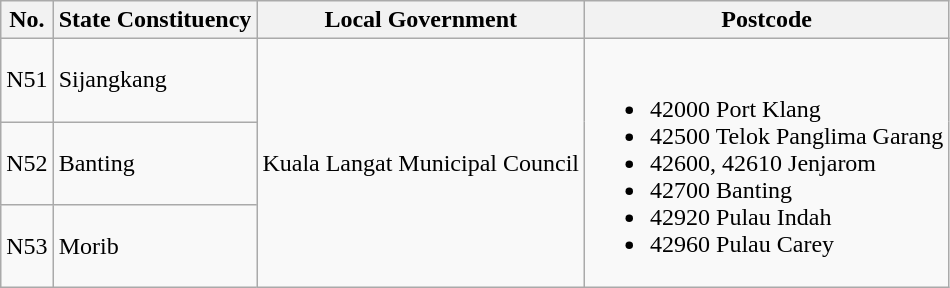<table class="wikitable">
<tr>
<th>No.</th>
<th>State Constituency</th>
<th>Local Government</th>
<th>Postcode</th>
</tr>
<tr>
<td>N51</td>
<td>Sijangkang</td>
<td rowspan="3">Kuala Langat Municipal Council</td>
<td rowspan="3"><br><ul><li>42000 Port Klang</li><li>42500 Telok Panglima Garang</li><li>42600, 42610 Jenjarom</li><li>42700 Banting</li><li>42920 Pulau Indah</li><li>42960 Pulau Carey</li></ul></td>
</tr>
<tr>
<td>N52</td>
<td>Banting</td>
</tr>
<tr>
<td>N53</td>
<td>Morib</td>
</tr>
</table>
